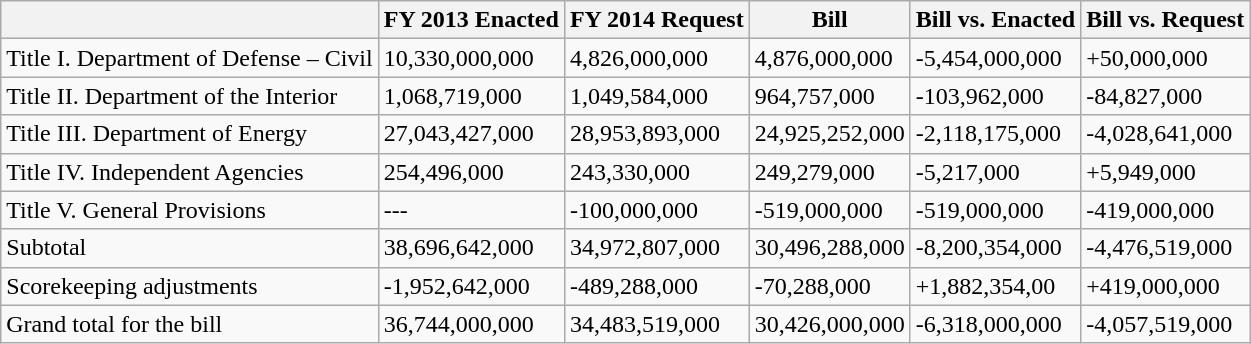<table class="wikitable">
<tr>
<th></th>
<th>FY 2013 Enacted</th>
<th>FY 2014 Request</th>
<th>Bill</th>
<th>Bill vs. Enacted</th>
<th>Bill vs. Request</th>
</tr>
<tr>
<td>Title I. Department of Defense – Civil</td>
<td>10,330,000,000</td>
<td>4,826,000,000</td>
<td>4,876,000,000</td>
<td>-5,454,000,000</td>
<td>+50,000,000</td>
</tr>
<tr>
<td>Title II. Department of the Interior</td>
<td>1,068,719,000</td>
<td>1,049,584,000</td>
<td>964,757,000</td>
<td>-103,962,000</td>
<td>-84,827,000</td>
</tr>
<tr>
<td>Title III. Department of Energy</td>
<td>27,043,427,000</td>
<td>28,953,893,000</td>
<td>24,925,252,000</td>
<td>-2,118,175,000</td>
<td>-4,028,641,000</td>
</tr>
<tr>
<td>Title IV. Independent Agencies</td>
<td>254,496,000</td>
<td>243,330,000</td>
<td>249,279,000</td>
<td>-5,217,000</td>
<td>+5,949,000</td>
</tr>
<tr>
<td>Title V. General Provisions</td>
<td>---</td>
<td>-100,000,000</td>
<td>-519,000,000</td>
<td>-519,000,000</td>
<td>-419,000,000</td>
</tr>
<tr>
<td>Subtotal</td>
<td>38,696,642,000</td>
<td>34,972,807,000</td>
<td>30,496,288,000</td>
<td>-8,200,354,000</td>
<td>-4,476,519,000</td>
</tr>
<tr>
<td>Scorekeeping adjustments</td>
<td>-1,952,642,000</td>
<td>-489,288,000</td>
<td>-70,288,000</td>
<td>+1,882,354,00</td>
<td>+419,000,000</td>
</tr>
<tr>
<td>Grand total for the bill</td>
<td>36,744,000,000</td>
<td>34,483,519,000</td>
<td>30,426,000,000</td>
<td>-6,318,000,000</td>
<td>-4,057,519,000</td>
</tr>
</table>
